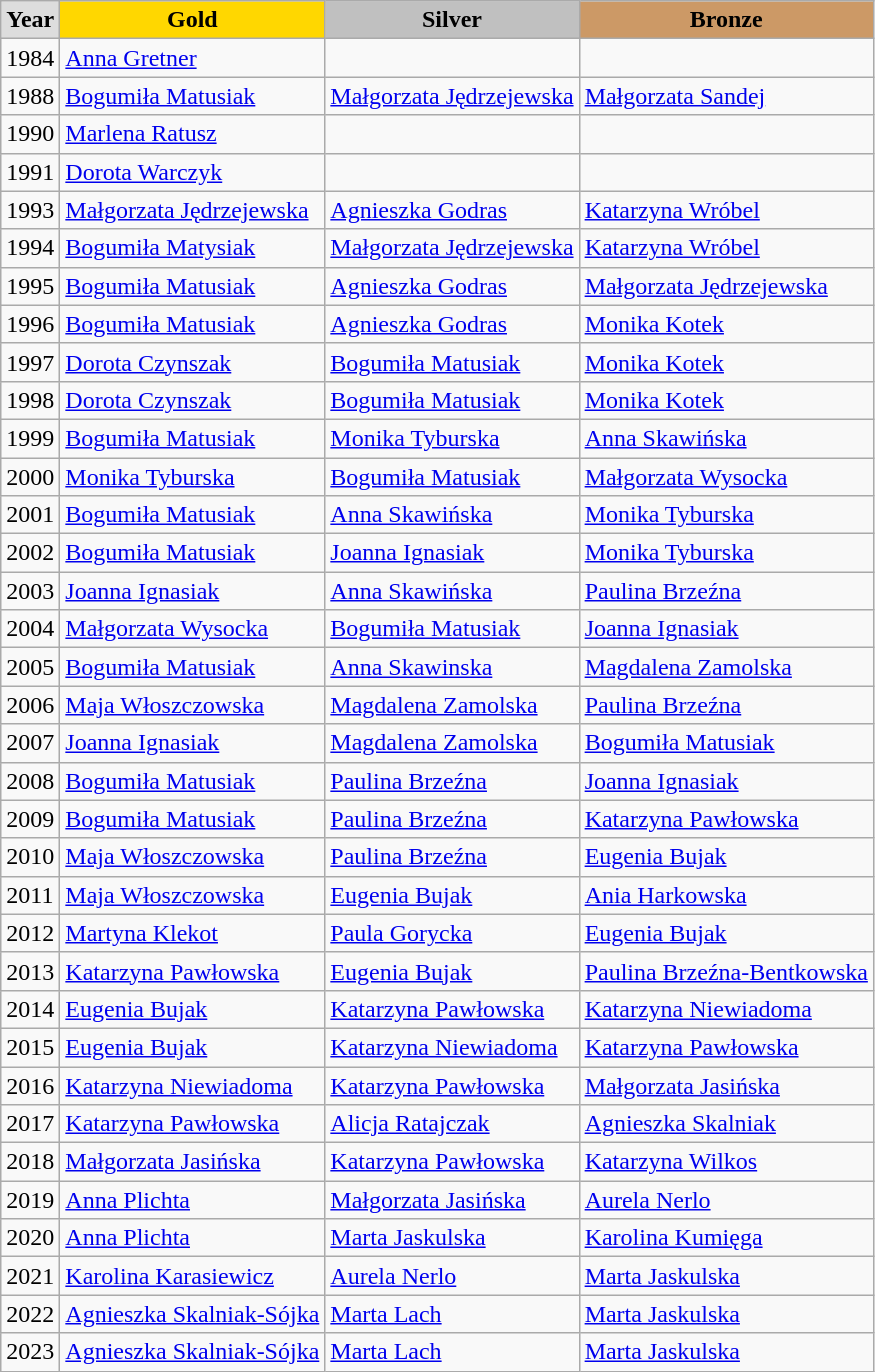<table class="wikitable" style="text-align:left;">
<tr>
<td style="background:#DDDDDD; font-weight:bold; text-align:center;">Year</td>
<td style="background:gold; font-weight:bold; text-align:center;">Gold</td>
<td style="background:silver; font-weight:bold; text-align:center;">Silver</td>
<td style="background:#cc9966; font-weight:bold; text-align:center;">Bronze</td>
</tr>
<tr>
<td>1984</td>
<td><a href='#'>Anna Gretner</a></td>
<td></td>
<td></td>
</tr>
<tr>
<td>1988</td>
<td><a href='#'>Bogumiła Matusiak</a></td>
<td><a href='#'>Małgorzata Jędrzejewska</a></td>
<td><a href='#'>Małgorzata Sandej</a></td>
</tr>
<tr>
<td>1990</td>
<td><a href='#'>Marlena Ratusz</a></td>
<td></td>
<td></td>
</tr>
<tr>
<td>1991</td>
<td><a href='#'>Dorota Warczyk</a></td>
<td></td>
<td></td>
</tr>
<tr>
<td>1993</td>
<td><a href='#'>Małgorzata Jędrzejewska</a></td>
<td><a href='#'>Agnieszka Godras</a></td>
<td><a href='#'>Katarzyna Wróbel</a></td>
</tr>
<tr>
<td>1994</td>
<td><a href='#'>Bogumiła Matysiak</a></td>
<td><a href='#'>Małgorzata Jędrzejewska</a></td>
<td><a href='#'>Katarzyna Wróbel</a></td>
</tr>
<tr>
<td>1995</td>
<td><a href='#'>Bogumiła Matusiak</a></td>
<td><a href='#'>Agnieszka Godras</a></td>
<td><a href='#'>Małgorzata Jędrzejewska</a></td>
</tr>
<tr>
<td>1996</td>
<td><a href='#'>Bogumiła Matusiak</a></td>
<td><a href='#'>Agnieszka Godras</a></td>
<td><a href='#'>Monika Kotek</a></td>
</tr>
<tr>
<td>1997</td>
<td><a href='#'>Dorota Czynszak</a></td>
<td><a href='#'>Bogumiła Matusiak</a></td>
<td><a href='#'>Monika Kotek</a></td>
</tr>
<tr>
<td>1998</td>
<td><a href='#'>Dorota Czynszak</a></td>
<td><a href='#'>Bogumiła Matusiak</a></td>
<td><a href='#'>Monika Kotek</a></td>
</tr>
<tr>
<td>1999</td>
<td><a href='#'>Bogumiła Matusiak</a></td>
<td><a href='#'>Monika Tyburska</a></td>
<td><a href='#'>Anna Skawińska</a></td>
</tr>
<tr>
<td>2000</td>
<td><a href='#'>Monika Tyburska</a></td>
<td><a href='#'>Bogumiła Matusiak</a></td>
<td><a href='#'>Małgorzata Wysocka</a></td>
</tr>
<tr>
<td>2001</td>
<td><a href='#'>Bogumiła Matusiak</a></td>
<td><a href='#'>Anna Skawińska</a></td>
<td><a href='#'>Monika Tyburska</a></td>
</tr>
<tr>
<td>2002</td>
<td><a href='#'>Bogumiła Matusiak</a></td>
<td><a href='#'>Joanna Ignasiak</a></td>
<td><a href='#'>Monika Tyburska</a></td>
</tr>
<tr>
<td>2003</td>
<td><a href='#'>Joanna Ignasiak</a></td>
<td><a href='#'>Anna Skawińska</a></td>
<td><a href='#'>Paulina Brzeźna</a></td>
</tr>
<tr>
<td>2004</td>
<td><a href='#'>Małgorzata Wysocka</a></td>
<td><a href='#'>Bogumiła Matusiak</a></td>
<td><a href='#'>Joanna Ignasiak</a></td>
</tr>
<tr>
<td>2005</td>
<td><a href='#'>Bogumiła Matusiak</a></td>
<td><a href='#'>Anna Skawinska</a></td>
<td><a href='#'>Magdalena Zamolska</a></td>
</tr>
<tr>
<td>2006</td>
<td><a href='#'>Maja Włoszczowska</a></td>
<td><a href='#'>Magdalena Zamolska</a></td>
<td><a href='#'>Paulina Brzeźna</a></td>
</tr>
<tr>
<td>2007</td>
<td><a href='#'>Joanna Ignasiak</a></td>
<td><a href='#'>Magdalena Zamolska</a></td>
<td><a href='#'>Bogumiła Matusiak</a></td>
</tr>
<tr>
<td>2008</td>
<td><a href='#'>Bogumiła Matusiak</a></td>
<td><a href='#'>Paulina Brzeźna</a></td>
<td><a href='#'>Joanna Ignasiak</a></td>
</tr>
<tr>
<td>2009</td>
<td><a href='#'>Bogumiła Matusiak</a></td>
<td><a href='#'>Paulina Brzeźna</a></td>
<td><a href='#'>Katarzyna Pawłowska</a></td>
</tr>
<tr>
<td>2010</td>
<td><a href='#'>Maja Włoszczowska</a></td>
<td><a href='#'>Paulina Brzeźna</a></td>
<td><a href='#'>Eugenia Bujak</a></td>
</tr>
<tr>
<td>2011</td>
<td><a href='#'>Maja Włoszczowska</a></td>
<td><a href='#'>Eugenia Bujak</a></td>
<td><a href='#'>Ania Harkowska</a></td>
</tr>
<tr>
<td>2012</td>
<td><a href='#'>Martyna Klekot</a></td>
<td><a href='#'>Paula Gorycka</a></td>
<td><a href='#'>Eugenia Bujak</a></td>
</tr>
<tr>
<td>2013</td>
<td><a href='#'>Katarzyna Pawłowska</a></td>
<td><a href='#'>Eugenia Bujak</a></td>
<td><a href='#'>Paulina Brzeźna-Bentkowska</a></td>
</tr>
<tr>
<td>2014</td>
<td><a href='#'>Eugenia Bujak</a></td>
<td><a href='#'>Katarzyna Pawłowska</a></td>
<td><a href='#'>Katarzyna Niewiadoma</a></td>
</tr>
<tr>
<td>2015</td>
<td><a href='#'>Eugenia Bujak</a></td>
<td><a href='#'>Katarzyna Niewiadoma</a></td>
<td><a href='#'>Katarzyna Pawłowska</a></td>
</tr>
<tr>
<td>2016</td>
<td><a href='#'>Katarzyna Niewiadoma</a></td>
<td><a href='#'>Katarzyna Pawłowska</a></td>
<td><a href='#'>Małgorzata Jasińska</a></td>
</tr>
<tr>
<td>2017</td>
<td><a href='#'>Katarzyna Pawłowska</a></td>
<td><a href='#'>Alicja Ratajczak</a></td>
<td><a href='#'>Agnieszka Skalniak</a></td>
</tr>
<tr>
<td>2018</td>
<td><a href='#'>Małgorzata Jasińska</a></td>
<td><a href='#'>Katarzyna Pawłowska</a></td>
<td><a href='#'>Katarzyna Wilkos</a></td>
</tr>
<tr>
<td>2019</td>
<td><a href='#'>Anna Plichta</a></td>
<td><a href='#'>Małgorzata Jasińska</a></td>
<td><a href='#'>Aurela Nerlo</a></td>
</tr>
<tr>
<td>2020</td>
<td><a href='#'>Anna Plichta</a></td>
<td><a href='#'>Marta Jaskulska</a></td>
<td><a href='#'>Karolina Kumięga</a></td>
</tr>
<tr>
<td>2021</td>
<td><a href='#'>Karolina Karasiewicz</a></td>
<td><a href='#'>Aurela Nerlo</a></td>
<td><a href='#'>Marta Jaskulska</a></td>
</tr>
<tr>
<td>2022</td>
<td><a href='#'>Agnieszka Skalniak-Sójka</a></td>
<td><a href='#'>Marta Lach</a></td>
<td><a href='#'>Marta Jaskulska</a></td>
</tr>
<tr>
<td>2023</td>
<td><a href='#'>Agnieszka Skalniak-Sójka</a></td>
<td><a href='#'>Marta Lach</a></td>
<td><a href='#'>Marta Jaskulska</a></td>
</tr>
</table>
